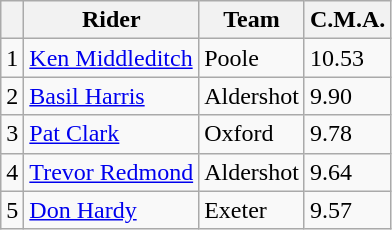<table class=wikitable>
<tr>
<th></th>
<th>Rider</th>
<th>Team</th>
<th>C.M.A.</th>
</tr>
<tr>
<td align="center">1</td>
<td><a href='#'>Ken Middleditch</a></td>
<td>Poole</td>
<td>10.53</td>
</tr>
<tr>
<td align="center">2</td>
<td><a href='#'>Basil Harris</a></td>
<td>Aldershot</td>
<td>9.90</td>
</tr>
<tr>
<td align="center">3</td>
<td><a href='#'>Pat Clark</a></td>
<td>Oxford</td>
<td>9.78</td>
</tr>
<tr>
<td align="center">4</td>
<td><a href='#'>Trevor Redmond</a></td>
<td>Aldershot</td>
<td>9.64</td>
</tr>
<tr>
<td align="center">5</td>
<td><a href='#'>Don Hardy</a></td>
<td>Exeter</td>
<td>9.57</td>
</tr>
</table>
